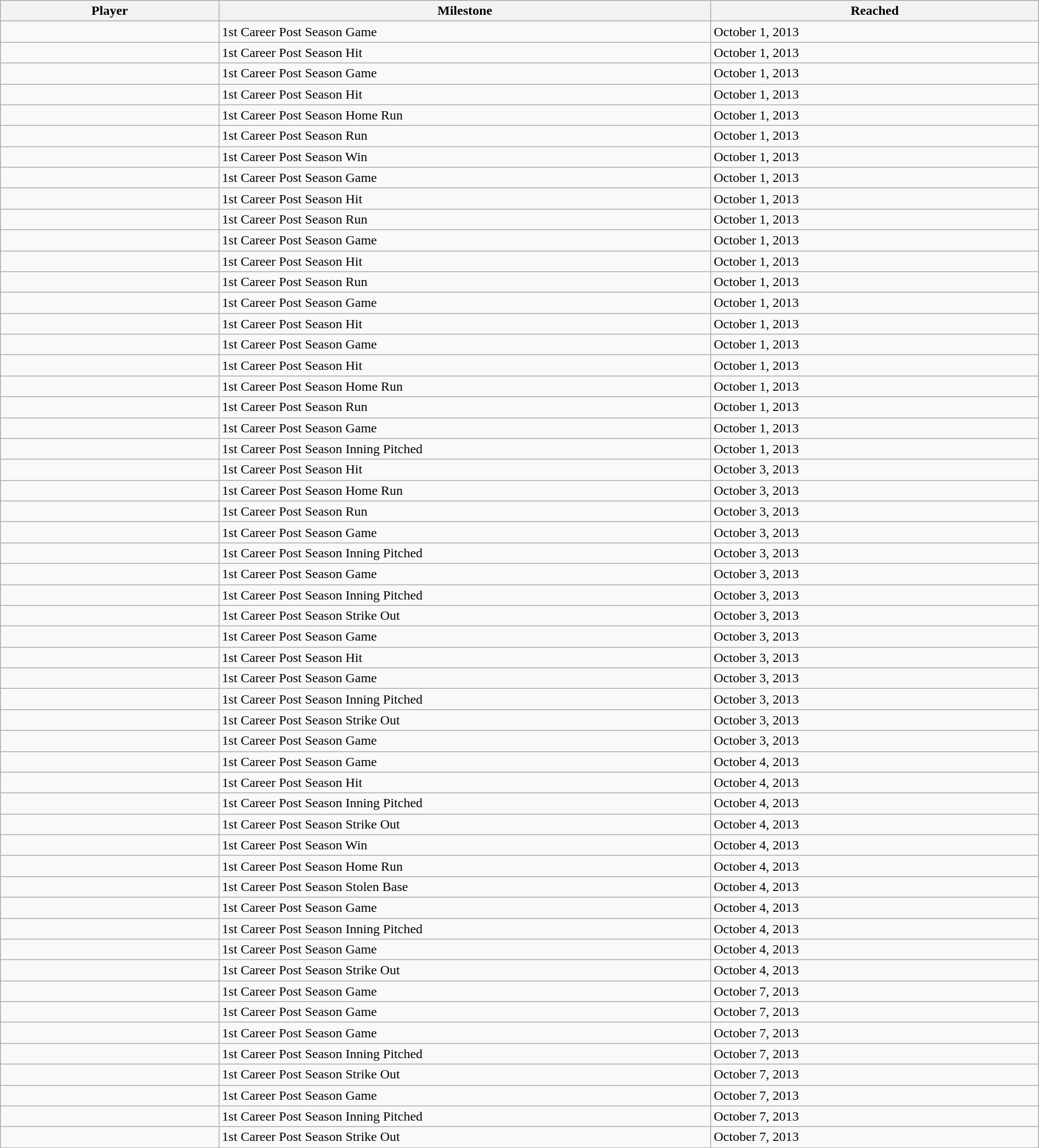<table class="wikitable sortable" style="width:100%;">
<tr align=center>
<th style="width:20%;">Player</th>
<th style="width:45%;">Milestone</th>
<th style="width:30%;" data-sort-type="date">Reached</th>
</tr>
<tr>
<td></td>
<td>1st Career Post Season Game</td>
<td>October 1, 2013</td>
</tr>
<tr>
<td></td>
<td>1st Career Post Season Hit</td>
<td>October 1, 2013</td>
</tr>
<tr>
<td></td>
<td>1st Career Post Season Game</td>
<td>October 1, 2013</td>
</tr>
<tr>
<td></td>
<td>1st Career Post Season Hit</td>
<td>October 1, 2013</td>
</tr>
<tr>
<td></td>
<td>1st Career Post Season Home Run</td>
<td>October 1, 2013</td>
</tr>
<tr>
<td></td>
<td>1st Career Post Season Run</td>
<td>October 1, 2013</td>
</tr>
<tr>
<td></td>
<td>1st Career Post Season Win</td>
<td>October 1, 2013</td>
</tr>
<tr>
<td></td>
<td>1st Career Post Season Game</td>
<td>October 1, 2013</td>
</tr>
<tr>
<td></td>
<td>1st Career Post Season Hit</td>
<td>October 1, 2013</td>
</tr>
<tr>
<td></td>
<td>1st Career Post Season Run</td>
<td>October 1, 2013</td>
</tr>
<tr>
<td></td>
<td>1st Career Post Season Game</td>
<td>October 1, 2013</td>
</tr>
<tr>
<td></td>
<td>1st Career Post Season Hit</td>
<td>October 1, 2013</td>
</tr>
<tr>
<td></td>
<td>1st Career Post Season Run</td>
<td>October 1, 2013</td>
</tr>
<tr>
<td></td>
<td>1st Career Post Season Game</td>
<td>October 1, 2013</td>
</tr>
<tr>
<td></td>
<td>1st Career Post Season Hit</td>
<td>October 1, 2013</td>
</tr>
<tr>
<td></td>
<td>1st Career Post Season Game</td>
<td>October 1, 2013</td>
</tr>
<tr>
<td></td>
<td>1st Career Post Season Hit</td>
<td>October 1, 2013</td>
</tr>
<tr>
<td></td>
<td>1st Career Post Season Home Run</td>
<td>October 1, 2013</td>
</tr>
<tr>
<td></td>
<td>1st Career Post Season Run</td>
<td>October 1, 2013</td>
</tr>
<tr>
<td></td>
<td>1st Career Post Season Game</td>
<td>October 1, 2013</td>
</tr>
<tr>
<td></td>
<td>1st Career Post Season Inning Pitched</td>
<td>October 1, 2013</td>
</tr>
<tr>
<td></td>
<td>1st Career Post Season Hit</td>
<td>October 3, 2013</td>
</tr>
<tr>
<td></td>
<td>1st Career Post Season Home Run</td>
<td>October 3, 2013</td>
</tr>
<tr>
<td></td>
<td>1st Career Post Season Run</td>
<td>October 3, 2013</td>
</tr>
<tr>
<td></td>
<td>1st Career Post Season Game</td>
<td>October 3, 2013</td>
</tr>
<tr>
<td></td>
<td>1st Career Post Season Inning Pitched</td>
<td>October 3, 2013</td>
</tr>
<tr>
<td></td>
<td>1st Career Post Season Game</td>
<td>October 3, 2013</td>
</tr>
<tr>
<td></td>
<td>1st Career Post Season Inning Pitched</td>
<td>October 3, 2013</td>
</tr>
<tr>
<td></td>
<td>1st Career Post Season Strike Out</td>
<td>October 3, 2013</td>
</tr>
<tr>
<td></td>
<td>1st Career Post Season Game</td>
<td>October 3, 2013</td>
</tr>
<tr>
<td></td>
<td>1st Career Post Season Hit</td>
<td>October 3, 2013</td>
</tr>
<tr>
<td></td>
<td>1st Career Post Season Game</td>
<td>October 3, 2013</td>
</tr>
<tr>
<td></td>
<td>1st Career Post Season Inning Pitched</td>
<td>October 3, 2013</td>
</tr>
<tr>
<td></td>
<td>1st Career Post Season Strike Out</td>
<td>October 3, 2013</td>
</tr>
<tr>
<td></td>
<td>1st Career Post Season Game</td>
<td>October 3, 2013</td>
</tr>
<tr>
<td></td>
<td>1st Career Post Season Game</td>
<td>October 4, 2013</td>
</tr>
<tr>
<td></td>
<td>1st Career Post Season Hit</td>
<td>October 4, 2013</td>
</tr>
<tr>
<td></td>
<td>1st Career Post Season Inning Pitched</td>
<td>October 4, 2013</td>
</tr>
<tr>
<td></td>
<td>1st Career Post Season Strike Out</td>
<td>October 4, 2013</td>
</tr>
<tr>
<td></td>
<td>1st Career Post Season Win</td>
<td>October 4, 2013</td>
</tr>
<tr>
<td></td>
<td>1st Career Post Season Home Run</td>
<td>October 4, 2013</td>
</tr>
<tr>
<td></td>
<td>1st Career Post Season Stolen Base</td>
<td>October 4, 2013</td>
</tr>
<tr>
<td></td>
<td>1st Career Post Season Game</td>
<td>October 4, 2013</td>
</tr>
<tr>
<td></td>
<td>1st Career Post Season Inning Pitched</td>
<td>October 4, 2013</td>
</tr>
<tr>
<td></td>
<td>1st Career Post Season Game</td>
<td>October 4, 2013</td>
</tr>
<tr>
<td></td>
<td>1st Career Post Season Strike Out</td>
<td>October 4, 2013</td>
</tr>
<tr>
<td></td>
<td>1st Career Post Season Game</td>
<td>October 7, 2013</td>
</tr>
<tr>
<td></td>
<td>1st Career Post Season Game</td>
<td>October 7, 2013</td>
</tr>
<tr>
<td></td>
<td>1st Career Post Season Game</td>
<td>October 7, 2013</td>
</tr>
<tr>
<td></td>
<td>1st Career Post Season Inning Pitched</td>
<td>October 7, 2013</td>
</tr>
<tr>
<td></td>
<td>1st Career Post Season Strike Out</td>
<td>October 7, 2013</td>
</tr>
<tr>
<td></td>
<td>1st Career Post Season Game</td>
<td>October 7, 2013</td>
</tr>
<tr>
<td></td>
<td>1st Career Post Season Inning Pitched</td>
<td>October 7, 2013</td>
</tr>
<tr>
<td></td>
<td>1st Career Post Season Strike Out</td>
<td>October 7, 2013</td>
</tr>
</table>
